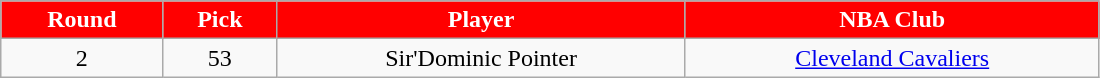<table class="wikitable" style="width:58%;">
<tr style="text-align:center; background:red; color:#FFFFFF;">
<td><strong>Round</strong></td>
<td><strong>Pick</strong></td>
<td><strong>Player</strong></td>
<td><strong>NBA Club</strong></td>
</tr>
<tr style="text-align:center;" bgcolor="">
<td>2</td>
<td>53</td>
<td>Sir'Dominic Pointer</td>
<td><a href='#'>Cleveland Cavaliers</a></td>
</tr>
</table>
